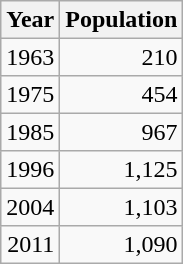<table class="wikitable" style="line-height:1.1em;">
<tr>
<th>Year</th>
<th>Population</th>
</tr>
<tr align="right">
<td>1963</td>
<td>210</td>
</tr>
<tr align="right">
<td>1975</td>
<td>454</td>
</tr>
<tr align="right">
<td>1985</td>
<td>967</td>
</tr>
<tr align="right">
<td>1996</td>
<td>1,125</td>
</tr>
<tr align="right">
<td>2004</td>
<td>1,103</td>
</tr>
<tr align="right">
<td>2011</td>
<td>1,090</td>
</tr>
</table>
